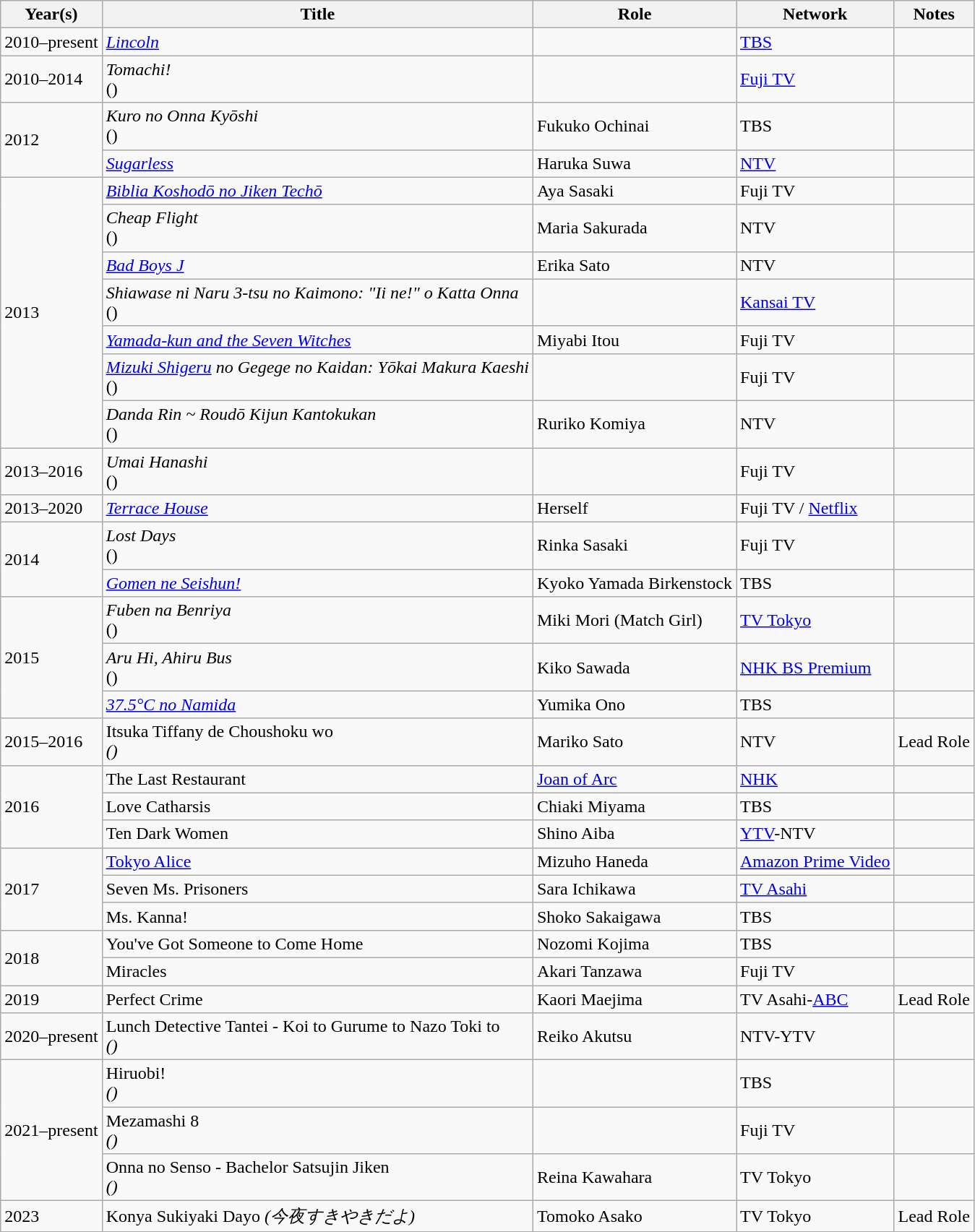<table class="wikitable">
<tr>
<th>Year(s)</th>
<th>Title</th>
<th>Role</th>
<th>Network</th>
<th>Notes</th>
</tr>
<tr>
<td>2010–present</td>
<td><em><a href='#'>Lincoln</a></em></td>
<td></td>
<td><a href='#'>TBS</a></td>
<td></td>
</tr>
<tr>
<td>2010–2014</td>
<td><em>Tomachi!</em><br>()</td>
<td></td>
<td><a href='#'>Fuji TV</a></td>
<td></td>
</tr>
<tr>
<td rowspan="2">2012</td>
<td><em>Kuro no Onna Kyōshi</em><br>()</td>
<td>Fukuko Ochinai</td>
<td>TBS</td>
<td></td>
</tr>
<tr>
<td><em><a href='#'>Sugarless</a></em></td>
<td>Haruka Suwa</td>
<td><a href='#'>NTV</a></td>
<td></td>
</tr>
<tr>
<td rowspan="7">2013</td>
<td><em><a href='#'>Biblia Koshodō no Jiken Techō</a></em></td>
<td>Aya Sasaki</td>
<td>Fuji TV</td>
<td></td>
</tr>
<tr>
<td><em>Cheap Flight</em><br>()</td>
<td>Maria Sakurada</td>
<td>NTV</td>
<td></td>
</tr>
<tr>
<td><em><a href='#'>Bad Boys J</a></em></td>
<td>Erika Sato</td>
<td>NTV</td>
<td></td>
</tr>
<tr>
<td><em>Shiawase ni Naru 3-tsu no Kaimono: "Ii ne!" o Katta Onna</em><br>()</td>
<td></td>
<td><a href='#'>Kansai TV</a></td>
<td></td>
</tr>
<tr>
<td><em><a href='#'>Yamada-kun and the Seven Witches</a></em></td>
<td>Miyabi Itou</td>
<td>Fuji TV</td>
<td></td>
</tr>
<tr>
<td><em><a href='#'>Mizuki Shigeru</a> no Gegege no Kaidan: Yōkai Makura Kaeshi</em><br>()</td>
<td></td>
<td>Fuji TV</td>
<td></td>
</tr>
<tr>
<td><em>Danda Rin ~ Roudō Kijun Kantokukan</em><br>()</td>
<td>Ruriko Komiya</td>
<td>NTV</td>
<td></td>
</tr>
<tr>
<td>2013–2016</td>
<td><em>Umai Hanashi </em><br>()</td>
<td></td>
<td>Fuji TV</td>
<td></td>
</tr>
<tr>
<td>2013–2020</td>
<td><em><a href='#'>Terrace House</a></em></td>
<td>Herself</td>
<td>Fuji TV / <a href='#'>Netflix</a></td>
<td></td>
</tr>
<tr>
<td rowspan="2">2014</td>
<td><em>Lost Days</em><br>()</td>
<td>Rinka Sasaki</td>
<td>Fuji TV</td>
<td></td>
</tr>
<tr>
<td><em><a href='#'>Gomen ne Seishun!</a></em></td>
<td>Kyoko Yamada Birkenstock</td>
<td>TBS</td>
<td></td>
</tr>
<tr>
<td rowspan="3">2015</td>
<td><em>Fuben na Benriya</em><br>()</td>
<td>Miki Mori (Match Girl)</td>
<td><a href='#'>TV Tokyo</a></td>
<td></td>
</tr>
<tr>
<td><em>Aru Hi, Ahiru Bus</em><br>()</td>
<td>Kiko Sawada</td>
<td><a href='#'>NHK BS Premium</a></td>
<td></td>
</tr>
<tr>
<td><em><a href='#'>37.5°C no Namida</a></td>
<td>Yumika Ono</td>
<td>TBS</td>
<td></td>
</tr>
<tr>
<td>2015–2016</td>
<td></em>Itsuka Tiffany de Choushoku wo<em><br>()</td>
<td>Mariko Sato</td>
<td>NTV</td>
<td>Lead Role</td>
</tr>
<tr>
<td rowspan="3">2016</td>
<td></em>The Last Restaurant<em></td>
<td><a href='#'>Joan of Arc</a></td>
<td><a href='#'>NHK</a></td>
<td></td>
</tr>
<tr>
<td></em>Love Catharsis<em></td>
<td>Chiaki Miyama</td>
<td>TBS</td>
<td></td>
</tr>
<tr>
<td></em>Ten Dark Women<em></td>
<td>Shino Aiba</td>
<td><a href='#'>YTV</a>-NTV</td>
<td></td>
</tr>
<tr>
<td rowspan="3">2017</td>
<td></em><a href='#'>Tokyo Alice</a><em></td>
<td>Mizuho Haneda</td>
<td><a href='#'>Amazon Prime Video</a></td>
<td></td>
</tr>
<tr>
<td></em>Seven Ms. Prisoners<em></td>
<td>Sara Ichikawa</td>
<td><a href='#'>TV Asahi</a></td>
<td></td>
</tr>
<tr>
<td></em>Ms. Kanna!<em></td>
<td>Shoko Sakaigawa</td>
<td>TBS</td>
<td></td>
</tr>
<tr>
<td rowspan="2">2018</td>
<td></em>You've Got Someone to Come Home<em></td>
<td>Nozomi Kojima</td>
<td>TBS</td>
<td></td>
</tr>
<tr>
<td></em>Miracles<em></td>
<td>Akari Tanzawa</td>
<td>Fuji TV</td>
<td></td>
</tr>
<tr>
<td>2019</td>
<td></em>Perfect Crime<em></td>
<td>Kaori Maejima</td>
<td>TV Asahi-<a href='#'>ABC</a></td>
<td>Lead Role</td>
</tr>
<tr>
<td>2020–present</td>
<td></em>Lunch Detective Tantei - Koi to Gurume to Nazo Toki to<em><br>()</td>
<td>Reiko Akutsu</td>
<td>NTV-YTV</td>
<td></td>
</tr>
<tr>
<td rowspan="3">2021–present</td>
<td></em>Hiruobi!<em><br>()</td>
<td></td>
<td>TBS</td>
<td></td>
</tr>
<tr>
<td></em>Mezamashi 8<em><br>()</td>
<td></td>
<td>Fuji TV</td>
<td></td>
</tr>
<tr>
<td></em>Onna no Senso - Bachelor Satsujin Jiken<em><br>()</td>
<td>Reina Kawahara</td>
<td>TV Tokyo</td>
<td></td>
</tr>
<tr>
<td>2023</td>
<td></em>Konya Sukiyaki Dayo<em> (今夜すきやきだよ)</td>
<td>Tomoko Asako</td>
<td>TV Tokyo</td>
<td>Lead Role</td>
</tr>
</table>
